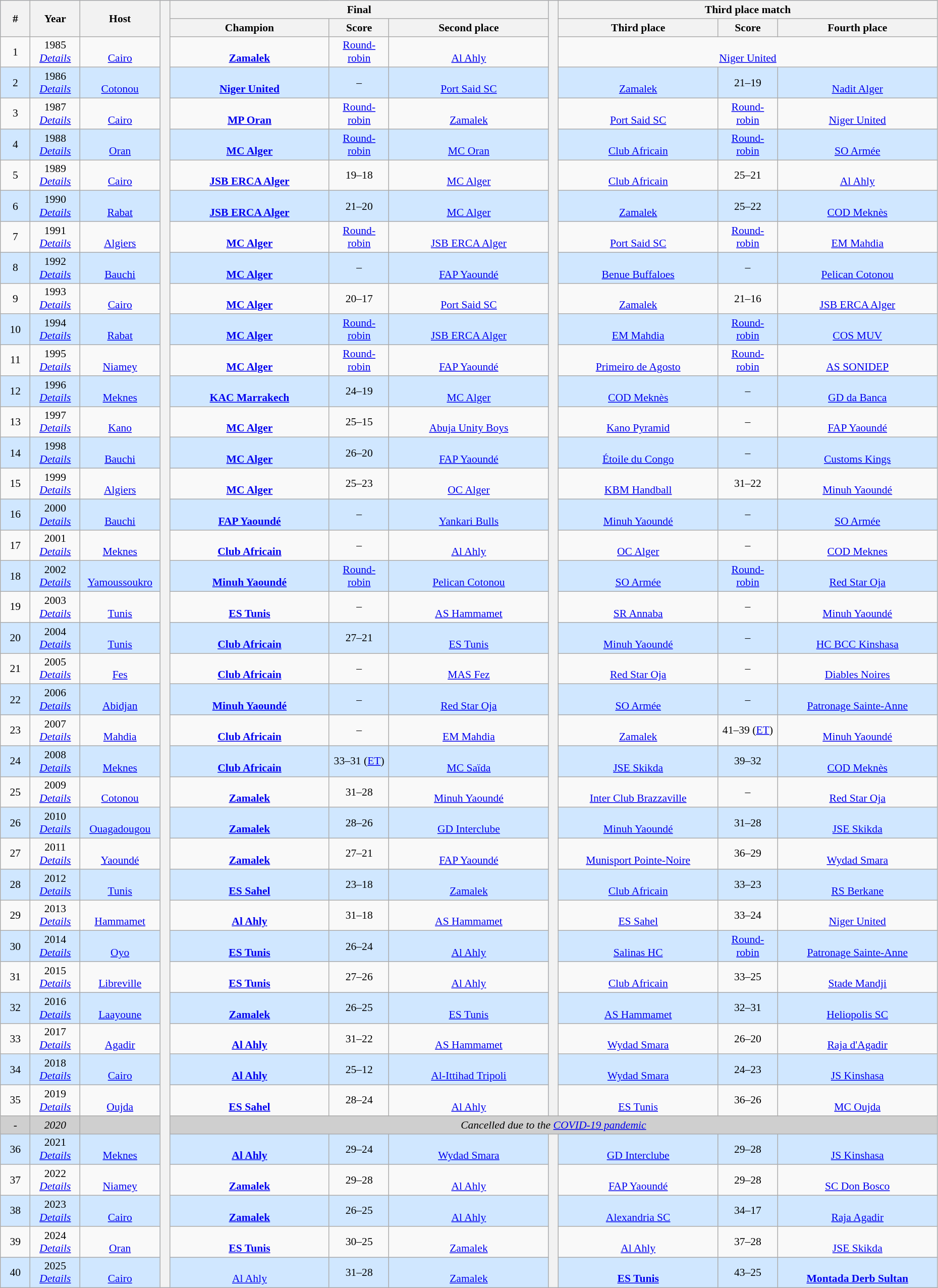<table class="wikitable" style="font-size:90%; width: 98%; text-align: center;">
<tr bgcolor=#C1D8FF>
<th rowspan=2 width=3%>#</th>
<th rowspan=2 width=5%>Year</th>
<th rowspan=2 width=8%>Host</th>
<th width=1% bgcolor=ffffff rowspan=43></th>
<th colspan=3>Final</th>
<th width=1% bgcolor=ffffff rowspan=37></th>
<th colspan=3>Third place match</th>
</tr>
<tr bgcolor=#EFEFEF>
<th width=16%>Champion</th>
<th width=6%>Score</th>
<th width=16%>Second place</th>
<th width=16%>Third place</th>
<th width=6%>Score</th>
<th width=16%>Fourth place</th>
</tr>
<tr>
<td>1</td>
<td>1985<br><em><a href='#'>Details</a></em></td>
<td><br><a href='#'>Cairo</a></td>
<td> <br><strong><a href='#'>Zamalek</a></strong></td>
<td><a href='#'>Round-robin</a></td>
<td><br> <a href='#'>Al Ahly</a></td>
<td colspan=3><br> <a href='#'>Niger United</a></td>
</tr>
<tr bgcolor=#D0E7FF>
<td>2</td>
<td>1986<br><em><a href='#'>Details</a></em></td>
<td><br><a href='#'>Cotonou</a></td>
<td><br><strong><a href='#'>Niger United</a></strong></td>
<td>–</td>
<td><br> <a href='#'>Port Said SC</a></td>
<td><br><a href='#'>Zamalek</a></td>
<td>21–19</td>
<td><br> <a href='#'>Nadit Alger</a></td>
</tr>
<tr>
<td>3</td>
<td>1987<br><em><a href='#'>Details</a></em></td>
<td><br><a href='#'>Cairo</a></td>
<td><br><strong><a href='#'>MP Oran</a></strong></td>
<td><a href='#'>Round-robin</a></td>
<td><br> <a href='#'>Zamalek</a></td>
<td><br> <a href='#'>Port Said SC</a></td>
<td><a href='#'>Round-robin</a></td>
<td><br> <a href='#'>Niger United</a></td>
</tr>
<tr bgcolor=#D0E7FF>
<td>4</td>
<td>1988<br><em><a href='#'>Details</a></em></td>
<td><br><a href='#'>Oran</a></td>
<td><br><strong><a href='#'>MC Alger</a></strong></td>
<td><a href='#'>Round-robin</a></td>
<td><br> <a href='#'>MC Oran</a></td>
<td><br> <a href='#'>Club Africain</a></td>
<td><a href='#'>Round-robin</a></td>
<td><br> <a href='#'>SO Armée</a></td>
</tr>
<tr>
<td>5</td>
<td>1989<br><em><a href='#'>Details</a></em></td>
<td><br><a href='#'>Cairo</a></td>
<td><br><strong><a href='#'>JSB ERCA Alger</a></strong></td>
<td>19–18</td>
<td><br> <a href='#'>MC Alger</a></td>
<td><br> <a href='#'>Club Africain</a></td>
<td>25–21</td>
<td><br> <a href='#'>Al Ahly</a></td>
</tr>
<tr bgcolor=#D0E7FF>
<td>6</td>
<td>1990<br><em><a href='#'>Details</a></em></td>
<td><br><a href='#'>Rabat</a></td>
<td><br><strong><a href='#'>JSB ERCA Alger</a></strong></td>
<td>21–20</td>
<td><br> <a href='#'>MC Alger</a></td>
<td><br> <a href='#'>Zamalek</a></td>
<td>25–22</td>
<td><br> <a href='#'>COD Meknès</a></td>
</tr>
<tr>
<td>7</td>
<td>1991<br><em><a href='#'>Details</a></em></td>
<td><br><a href='#'>Algiers</a></td>
<td><br><strong><a href='#'>MC Alger</a></strong></td>
<td><a href='#'>Round-robin</a></td>
<td><br> <a href='#'>JSB ERCA Alger</a></td>
<td><br> <a href='#'>Port Said SC</a></td>
<td><a href='#'>Round-robin</a></td>
<td><br> <a href='#'>EM Mahdia</a></td>
</tr>
<tr bgcolor=#D0E7FF>
<td>8</td>
<td>1992<br><em><a href='#'>Details</a></em></td>
<td><br><a href='#'>Bauchi</a></td>
<td><br><strong><a href='#'>MC Alger</a></strong></td>
<td>–</td>
<td><br> <a href='#'>FAP Yaoundé</a></td>
<td><br> <a href='#'>Benue Buffaloes</a></td>
<td>–</td>
<td><br> <a href='#'>Pelican Cotonou</a></td>
</tr>
<tr>
<td>9</td>
<td>1993<br><em><a href='#'>Details</a></em></td>
<td><br><a href='#'>Cairo</a></td>
<td><br><strong><a href='#'>MC Alger</a></strong></td>
<td>20–17</td>
<td><br> <a href='#'>Port Said SC</a></td>
<td><br> <a href='#'>Zamalek</a></td>
<td>21–16</td>
<td><br> <a href='#'>JSB ERCA Alger</a></td>
</tr>
<tr bgcolor=#D0E7FF>
<td>10</td>
<td>1994<br><em><a href='#'>Details</a></em></td>
<td><br><a href='#'>Rabat</a></td>
<td><br><strong><a href='#'>MC Alger</a></strong></td>
<td><a href='#'>Round-robin</a></td>
<td><br> <a href='#'>JSB ERCA Alger</a></td>
<td><br> <a href='#'>EM Mahdia</a></td>
<td><a href='#'>Round-robin</a></td>
<td><br> <a href='#'>COS MUV</a></td>
</tr>
<tr>
<td>11</td>
<td>1995<br><em><a href='#'>Details</a></em></td>
<td><br><a href='#'>Niamey</a></td>
<td><br><strong><a href='#'>MC Alger</a></strong></td>
<td><a href='#'>Round-robin</a></td>
<td><br> <a href='#'>FAP Yaoundé</a></td>
<td><br> <a href='#'>Primeiro de Agosto</a></td>
<td><a href='#'>Round-robin</a></td>
<td><br> <a href='#'>AS SONIDEP</a></td>
</tr>
<tr bgcolor=#D0E7FF>
<td>12</td>
<td>1996<br><em><a href='#'>Details</a></em></td>
<td><br><a href='#'>Meknes</a></td>
<td><br><strong><a href='#'>KAC Marrakech</a></strong></td>
<td>24–19</td>
<td><br> <a href='#'>MC Alger</a></td>
<td><br> <a href='#'>COD Meknès</a></td>
<td>–</td>
<td><br> <a href='#'>GD da Banca</a></td>
</tr>
<tr>
<td>13</td>
<td>1997<br><em><a href='#'>Details</a></em></td>
<td><br><a href='#'>Kano</a></td>
<td><br><strong><a href='#'>MC Alger</a></strong></td>
<td>25–15</td>
<td><br> <a href='#'>Abuja Unity Boys</a></td>
<td><br> <a href='#'>Kano Pyramid</a></td>
<td>–</td>
<td><br> <a href='#'>FAP Yaoundé</a></td>
</tr>
<tr bgcolor=#D0E7FF>
<td>14</td>
<td>1998<br><em><a href='#'>Details</a></em></td>
<td><br><a href='#'>Bauchi</a></td>
<td><br> <strong><a href='#'>MC Alger</a></strong></td>
<td>26–20</td>
<td><br> <a href='#'>FAP Yaoundé</a></td>
<td><br> <a href='#'>Étoile du Congo</a></td>
<td>–</td>
<td><br> <a href='#'>Customs Kings</a></td>
</tr>
<tr>
<td>15</td>
<td>1999<br><em><a href='#'>Details</a></em></td>
<td><br><a href='#'>Algiers</a></td>
<td><br><strong><a href='#'>MC Alger</a></strong></td>
<td>25–23</td>
<td><br> <a href='#'>OC Alger</a></td>
<td><br> <a href='#'>KBM Handball</a></td>
<td>31–22</td>
<td><br> <a href='#'>Minuh Yaoundé</a></td>
</tr>
<tr bgcolor=#D0E7FF>
<td>16</td>
<td>2000<br><em><a href='#'>Details</a></em></td>
<td><br><a href='#'>Bauchi</a></td>
<td><br><strong><a href='#'>FAP Yaoundé</a></strong></td>
<td>–</td>
<td><br> <a href='#'>Yankari Bulls</a></td>
<td><br> <a href='#'>Minuh Yaoundé</a></td>
<td>–</td>
<td><br> <a href='#'>SO Armée</a></td>
</tr>
<tr>
<td>17</td>
<td>2001<br><em><a href='#'>Details</a></em></td>
<td><br><a href='#'>Meknes</a></td>
<td><br><strong><a href='#'>Club Africain</a></strong></td>
<td>–</td>
<td><br> <a href='#'>Al Ahly</a></td>
<td><br> <a href='#'>OC Alger</a></td>
<td>–</td>
<td><br> <a href='#'>COD Meknes</a></td>
</tr>
<tr bgcolor=#D0E7FF>
<td>18</td>
<td>2002<br><em><a href='#'>Details</a></em></td>
<td><br><a href='#'>Yamoussoukro</a></td>
<td><br><strong><a href='#'>Minuh Yaoundé</a></strong></td>
<td><a href='#'>Round-robin</a></td>
<td><br> <a href='#'>Pelican Cotonou</a></td>
<td><br> <a href='#'>SO Armée</a></td>
<td><a href='#'>Round-robin</a></td>
<td><br> <a href='#'>Red Star Oja</a></td>
</tr>
<tr>
<td>19</td>
<td>2003<br><em><a href='#'>Details</a></em></td>
<td><br><a href='#'>Tunis</a></td>
<td><br><strong><a href='#'>ES Tunis</a></strong></td>
<td>–</td>
<td><br> <a href='#'>AS Hammamet</a></td>
<td><br> <a href='#'>SR Annaba</a></td>
<td>–</td>
<td><br> <a href='#'>Minuh Yaoundé</a></td>
</tr>
<tr bgcolor=#D0E7FF>
<td>20</td>
<td>2004<br><em><a href='#'>Details</a></em></td>
<td><br><a href='#'>Tunis</a></td>
<td><br><strong><a href='#'>Club Africain</a></strong></td>
<td>27–21</td>
<td><br> <a href='#'>ES Tunis</a></td>
<td><br> <a href='#'>Minuh Yaoundé</a></td>
<td>–</td>
<td><br> <a href='#'>HC BCC Kinshasa</a></td>
</tr>
<tr>
<td>21</td>
<td>2005<br><em><a href='#'>Details</a></em></td>
<td><br><a href='#'>Fes</a></td>
<td><br><strong><a href='#'>Club Africain</a></strong></td>
<td>–</td>
<td><br> <a href='#'>MAS Fez</a></td>
<td><br> <a href='#'>Red Star Oja</a></td>
<td>–</td>
<td><br> <a href='#'>Diables Noires</a></td>
</tr>
<tr bgcolor=#D0E7FF>
<td>22</td>
<td>2006<br><em><a href='#'>Details</a></em></td>
<td><br><a href='#'>Abidjan</a></td>
<td><br><strong><a href='#'>Minuh Yaoundé</a></strong></td>
<td>–</td>
<td><br> <a href='#'>Red Star Oja</a></td>
<td><br> <a href='#'>SO Armée</a></td>
<td>–</td>
<td><br> <a href='#'>Patronage Sainte-Anne</a></td>
</tr>
<tr>
<td>23</td>
<td>2007<br><em><a href='#'>Details</a></em></td>
<td><br><a href='#'>Mahdia</a></td>
<td><br><strong><a href='#'>Club Africain</a></strong></td>
<td>–</td>
<td><br> <a href='#'>EM Mahdia</a></td>
<td><br> <a href='#'>Zamalek</a></td>
<td>41–39 (<a href='#'>ET</a>)</td>
<td><br> <a href='#'>Minuh Yaoundé</a></td>
</tr>
<tr bgcolor=#D0E7FF>
<td>24</td>
<td>2008<br><em><a href='#'>Details</a></em></td>
<td><br><a href='#'>Meknes</a></td>
<td><br><strong><a href='#'>Club Africain</a></strong></td>
<td>33–31 (<a href='#'>ET</a>)</td>
<td><br> <a href='#'>MC Saïda</a></td>
<td><br> <a href='#'>JSE Skikda</a></td>
<td>39–32</td>
<td><br> <a href='#'>COD Meknès</a></td>
</tr>
<tr>
<td>25</td>
<td>2009<br><em><a href='#'>Details</a></em></td>
<td><br><a href='#'>Cotonou</a></td>
<td><br> <strong><a href='#'>Zamalek</a></strong></td>
<td>31–28</td>
<td><br> <a href='#'>Minuh Yaoundé</a></td>
<td><br> <a href='#'>Inter Club Brazzaville</a></td>
<td>–</td>
<td><br> <a href='#'>Red Star Oja</a></td>
</tr>
<tr bgcolor=#D0E7FF>
<td>26</td>
<td>2010<br><em><a href='#'>Details</a></em></td>
<td><br><a href='#'>Ouagadougou</a></td>
<td><br><strong><a href='#'>Zamalek</a></strong></td>
<td>28–26</td>
<td><br> <a href='#'>GD Interclube</a></td>
<td><br> <a href='#'>Minuh Yaoundé</a></td>
<td>31–28</td>
<td><br> <a href='#'>JSE Skikda</a></td>
</tr>
<tr>
<td>27</td>
<td>2011<br><em><a href='#'>Details</a></em></td>
<td><br><a href='#'>Yaoundé</a></td>
<td><br><strong><a href='#'>Zamalek</a></strong></td>
<td>27–21</td>
<td><br> <a href='#'>FAP Yaoundé</a></td>
<td><br> <a href='#'>Munisport Pointe-Noire</a></td>
<td>36–29</td>
<td><br> <a href='#'>Wydad Smara</a></td>
</tr>
<tr bgcolor=#D0E7FF>
<td>28</td>
<td>2012<br><em><a href='#'>Details</a></em></td>
<td><br><a href='#'>Tunis</a></td>
<td><br><strong><a href='#'>ES Sahel</a></strong></td>
<td>23–18</td>
<td><br> <a href='#'>Zamalek</a></td>
<td><br> <a href='#'>Club Africain</a></td>
<td>33–23</td>
<td><br> <a href='#'>RS Berkane</a></td>
</tr>
<tr>
<td>29</td>
<td>2013<br><em><a href='#'>Details</a></em></td>
<td><br><a href='#'>Hammamet</a></td>
<td><br><strong><a href='#'>Al Ahly</a></strong></td>
<td>31–18</td>
<td><br> <a href='#'>AS Hammamet</a></td>
<td><br> <a href='#'>ES Sahel</a></td>
<td>33–24</td>
<td><br> <a href='#'>Niger United</a></td>
</tr>
<tr bgcolor=#D0E7FF>
<td>30</td>
<td>2014<br><em><a href='#'>Details</a></em></td>
<td><br><a href='#'>Oyo</a></td>
<td><br><strong><a href='#'>ES Tunis</a></strong></td>
<td>26–24</td>
<td><br> <a href='#'>Al Ahly</a></td>
<td><br> <a href='#'>Salinas HC</a></td>
<td><a href='#'>Round-robin</a></td>
<td><br> <a href='#'>Patronage Sainte-Anne</a></td>
</tr>
<tr>
<td>31</td>
<td>2015<br><em><a href='#'>Details</a></em></td>
<td><br><a href='#'>Libreville</a></td>
<td><br><strong><a href='#'>ES Tunis</a></strong></td>
<td>27–26</td>
<td><br> <a href='#'>Al Ahly</a></td>
<td><br> <a href='#'>Club Africain</a></td>
<td>33–25</td>
<td><br> <a href='#'>Stade Mandji</a></td>
</tr>
<tr bgcolor=#D0E7FF>
<td>32</td>
<td>2016<br><em><a href='#'>Details</a></em></td>
<td><br><a href='#'>Laayoune</a></td>
<td><br><strong><a href='#'>Zamalek</a></strong></td>
<td>26–25</td>
<td><br><a href='#'>ES Tunis</a></td>
<td><br><a href='#'>AS Hammamet</a></td>
<td>32–31</td>
<td><br><a href='#'>Heliopolis SC</a></td>
</tr>
<tr>
<td>33</td>
<td>2017<br><em><a href='#'>Details</a></em></td>
<td><br><a href='#'>Agadir</a></td>
<td><br><strong><a href='#'>Al Ahly</a></strong></td>
<td>31–22</td>
<td><br> <a href='#'>AS Hammamet</a></td>
<td><br> <a href='#'>Wydad Smara</a></td>
<td>26–20</td>
<td><br> <a href='#'>Raja d'Agadir</a></td>
</tr>
<tr bgcolor=#D0E7FF>
<td>34</td>
<td>2018<br><em><a href='#'>Details</a></em></td>
<td><br><a href='#'>Cairo</a></td>
<td><br><strong><a href='#'>Al Ahly</a></strong></td>
<td>25–12</td>
<td><br> <a href='#'>Al-Ittihad Tripoli</a></td>
<td><br> <a href='#'>Wydad Smara</a></td>
<td>24–23</td>
<td><br> <a href='#'>JS Kinshasa</a></td>
</tr>
<tr>
<td>35</td>
<td>2019<br><em><a href='#'>Details</a></em></td>
<td><br><a href='#'>Oujda</a></td>
<td><br><strong><a href='#'>ES Sahel</a></strong></td>
<td>28–24</td>
<td><br><a href='#'>Al Ahly</a></td>
<td><br><a href='#'>ES Tunis</a></td>
<td>36–26</td>
<td><br><a href='#'>MC Oujda</a></td>
</tr>
<tr bgcolor=#cfcfcf>
<td>-</td>
<td><em>2020</em></td>
<td></td>
<td colspan=9><em>Cancelled due to the <a href='#'>COVID-19 pandemic</a></em></td>
</tr>
<tr bgcolor=#D0E7FF>
<td>36</td>
<td>2021<br><em><a href='#'>Details</a></em></td>
<td><br><a href='#'>Meknes</a></td>
<td><br><strong><a href='#'>Al Ahly</a></strong></td>
<td>29–24</td>
<td><br> <a href='#'>Wydad Smara</a></td>
<th width=1% bgcolor=ffffff rowspan=5></th>
<td><br> <a href='#'>GD Interclube</a></td>
<td>29–28</td>
<td><br> <a href='#'>JS Kinshasa</a></td>
</tr>
<tr>
<td>37</td>
<td>2022<br><em><a href='#'>Details</a></em></td>
<td><br><a href='#'>Niamey</a></td>
<td> <br><strong><a href='#'>Zamalek</a></strong></td>
<td>29–28</td>
<td><br> <a href='#'>Al Ahly</a></td>
<td><br> <a href='#'>FAP Yaoundé</a></td>
<td>29–28</td>
<td><br> <a href='#'>SC Don Bosco</a></td>
</tr>
<tr bgcolor=#D0E7FF>
<td>38</td>
<td>2023<br><em><a href='#'>Details</a></em></td>
<td><br><a href='#'>Cairo</a></td>
<td> <br><strong><a href='#'>Zamalek</a></strong></td>
<td>26–25</td>
<td><br> <a href='#'>Al Ahly</a></td>
<td><br> <a href='#'>Alexandria SC</a></td>
<td>34–17</td>
<td><br> <a href='#'>Raja Agadir</a></td>
</tr>
<tr>
<td>39</td>
<td>2024<br><em><a href='#'>Details</a></em></td>
<td><br><a href='#'>Oran</a></td>
<td> <br><strong> <a href='#'>ES Tunis</a> </strong></td>
<td>30–25</td>
<td> <br><a href='#'>Zamalek</a></td>
<td><br> <a href='#'>Al Ahly</a></td>
<td>37–28</td>
<td><br><a href='#'>JSE Skikda</a></td>
</tr>
<tr bgcolor=#D0E7FF>
<td>40</td>
<td>2025<br><em><a href='#'>Details</a></em></td>
<td><br><a href='#'>Cairo</a></td>
<td><br> <a href='#'>Al Ahly</a></td>
<td>31–28</td>
<td> <br><a href='#'>Zamalek</a></td>
<td> <br><strong> <a href='#'>ES Tunis</a></strong></td>
<td>43–25</td>
<td> <br><strong> <a href='#'>Montada Derb Sultan</a></strong></td>
</tr>
</table>
